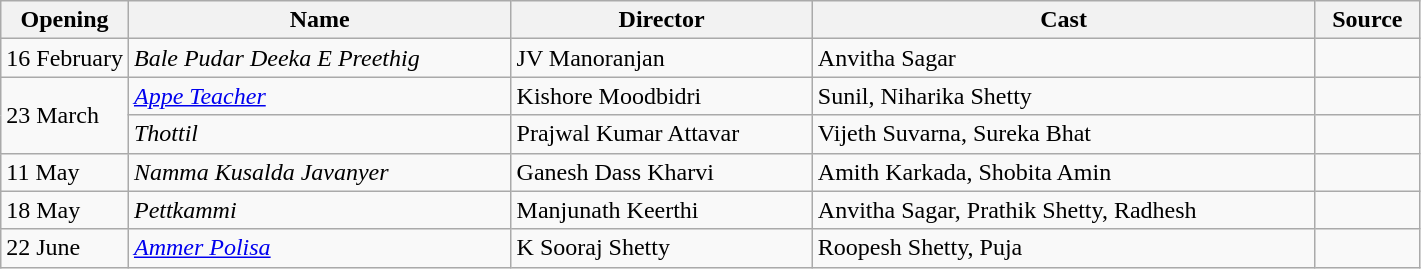<table class="wikitable sortable">
<tr>
<th style="width:9%;">Opening</th>
<th>Name</th>
<th>Director</th>
<th>Cast</th>
<th>Source</th>
</tr>
<tr>
<td>16 February</td>
<td><em>Bale Pudar Deeka E Preethig</em></td>
<td>JV Manoranjan</td>
<td>Anvitha Sagar</td>
<td><br></td>
</tr>
<tr>
<td rowspan=2>23 March</td>
<td><em><a href='#'>Appe Teacher</a></em></td>
<td>Kishore Moodbidri</td>
<td>Sunil, Niharika Shetty</td>
<td><br></td>
</tr>
<tr>
<td><em>Thottil</em></td>
<td>Prajwal Kumar Attavar</td>
<td>Vijeth Suvarna, Sureka Bhat</td>
<td><br></td>
</tr>
<tr>
<td>11 May</td>
<td><em>Namma Kusalda Javanyer</em></td>
<td>Ganesh Dass Kharvi</td>
<td>Amith Karkada, Shobita Amin</td>
<td><br></td>
</tr>
<tr>
<td>18 May</td>
<td><em>Pettkammi</em></td>
<td>Manjunath Keerthi</td>
<td>Anvitha Sagar, Prathik Shetty, Radhesh</td>
<td><br></td>
</tr>
<tr>
<td>22 June</td>
<td><em><a href='#'>Ammer Polisa</a></em></td>
<td>K Sooraj Shetty</td>
<td>Roopesh Shetty, Puja</td>
<td><br></td>
</tr>
</table>
